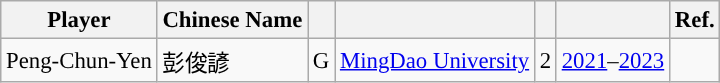<table class="wikitable sortable" style="font-size:95%; text-align:left;">
<tr>
<th>Player</th>
<th>Chinese Name</th>
<th></th>
<th></th>
<th></th>
<th></th>
<th>Ref.</th>
</tr>
<tr>
<td>Peng-Chun-Yen</td>
<td>彭俊諺</td>
<td align="center">G</td>
<td><a href='#'>MingDao University</a></td>
<td align="center">2</td>
<td align="center"><a href='#'>2021</a>–<a href='#'>2023</a></td>
<td></td>
</tr>
</table>
